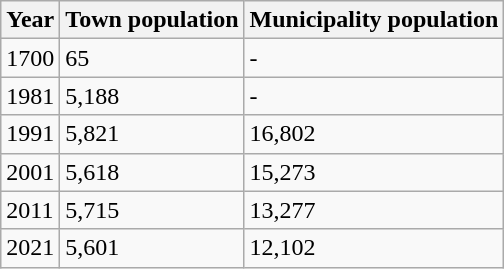<table class=wikitable>
<tr>
<th>Year</th>
<th>Town population</th>
<th>Municipality population</th>
</tr>
<tr>
<td>1700</td>
<td>65</td>
<td>-</td>
</tr>
<tr>
<td>1981</td>
<td>5,188</td>
<td>-</td>
</tr>
<tr>
<td>1991</td>
<td>5,821</td>
<td>16,802</td>
</tr>
<tr>
<td>2001</td>
<td>5,618</td>
<td>15,273</td>
</tr>
<tr>
<td>2011</td>
<td>5,715</td>
<td>13,277</td>
</tr>
<tr>
<td>2021</td>
<td>5,601</td>
<td>12,102</td>
</tr>
</table>
